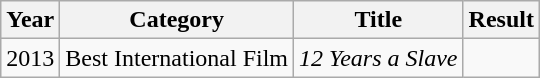<table class="wikitable" style="font-size: 100%">
<tr>
<th>Year</th>
<th>Category</th>
<th>Title</th>
<th>Result</th>
</tr>
<tr>
<td style="text-align:center;">2013</td>
<td>Best International Film</td>
<td><em>12 Years a Slave</em></td>
<td></td>
</tr>
</table>
